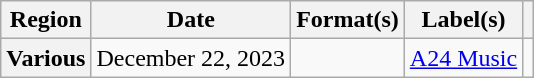<table class="wikitable plainrowheaders">
<tr>
<th scope="col">Region</th>
<th scope="col">Date</th>
<th scope="col">Format(s)</th>
<th scope="col">Label(s)</th>
<th scope="col"></th>
</tr>
<tr>
<th scope="row">Various</th>
<td>December 22, 2023</td>
<td></td>
<td><a href='#'>A24 Music</a></td>
<td></td>
</tr>
</table>
